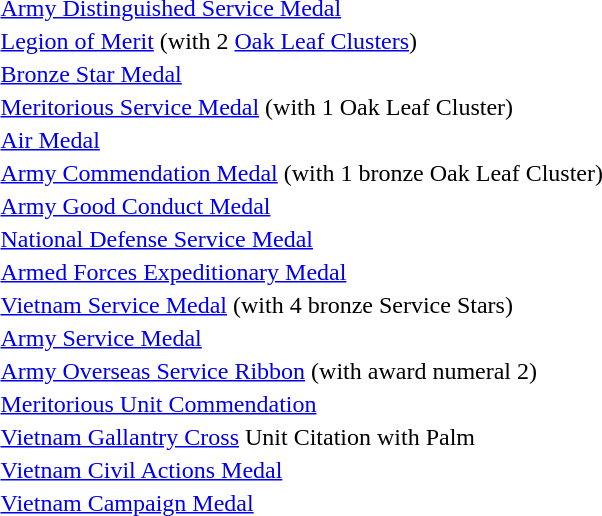<table>
<tr>
<td></td>
<td><a href='#'>Army Distinguished Service Medal</a></td>
</tr>
<tr>
<td></td>
<td><a href='#'>Legion of Merit</a> (with 2 <a href='#'>Oak Leaf Clusters</a>)</td>
</tr>
<tr>
<td></td>
<td><a href='#'>Bronze Star Medal</a></td>
</tr>
<tr>
<td></td>
<td><a href='#'>Meritorious Service Medal</a> (with 1 Oak Leaf Cluster)</td>
</tr>
<tr>
<td></td>
<td><a href='#'>Air Medal</a></td>
</tr>
<tr>
<td></td>
<td><a href='#'>Army Commendation Medal</a> (with 1 bronze Oak Leaf Cluster)</td>
</tr>
<tr>
<td></td>
<td><a href='#'>Army Good Conduct Medal</a></td>
</tr>
<tr>
<td></td>
<td><a href='#'>National Defense Service Medal</a></td>
</tr>
<tr>
<td></td>
<td><a href='#'>Armed Forces Expeditionary Medal</a></td>
</tr>
<tr>
<td></td>
<td><a href='#'>Vietnam Service Medal</a> (with 4 bronze Service Stars)</td>
</tr>
<tr>
<td></td>
<td><a href='#'>Army Service Medal</a></td>
</tr>
<tr>
<td><span></span></td>
<td><a href='#'>Army Overseas Service Ribbon</a> (with award numeral 2)</td>
</tr>
<tr>
<td></td>
<td><a href='#'>Meritorious Unit Commendation</a></td>
</tr>
<tr>
<td></td>
<td><a href='#'>Vietnam Gallantry Cross</a> Unit Citation with Palm</td>
</tr>
<tr>
<td></td>
<td><a href='#'>Vietnam Civil Actions Medal</a></td>
</tr>
<tr>
<td></td>
<td><a href='#'>Vietnam Campaign Medal</a></td>
</tr>
</table>
